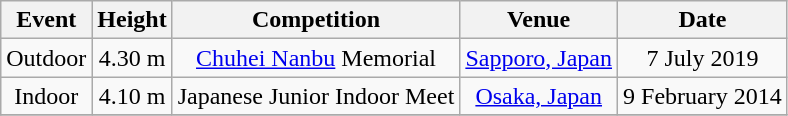<table class="wikitable" style=text-align:center>
<tr>
<th>Event</th>
<th>Height</th>
<th>Competition</th>
<th>Venue</th>
<th>Date</th>
</tr>
<tr>
<td>Outdoor</td>
<td>4.30 m</td>
<td><a href='#'>Chuhei Nanbu</a> Memorial</td>
<td><a href='#'>Sapporo, Japan</a></td>
<td>7 July 2019</td>
</tr>
<tr>
<td>Indoor</td>
<td>4.10 m</td>
<td>Japanese Junior Indoor Meet</td>
<td><a href='#'>Osaka, Japan</a></td>
<td>9 February 2014</td>
</tr>
<tr>
</tr>
</table>
